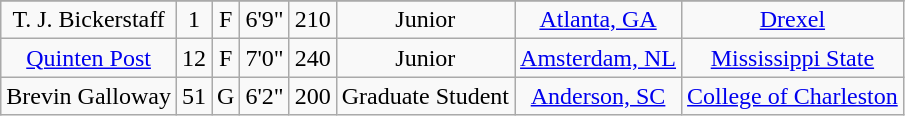<table class="wikitable sortable" style="text-align:center;">
<tr align=center>
</tr>
<tr>
<td>T. J. Bickerstaff</td>
<td>1</td>
<td>F</td>
<td>6'9"</td>
<td>210</td>
<td>Junior</td>
<td><a href='#'>Atlanta, GA</a></td>
<td><a href='#'>Drexel</a></td>
</tr>
<tr>
<td><a href='#'>Quinten Post</a></td>
<td>12</td>
<td>F</td>
<td>7'0"</td>
<td>240</td>
<td>Junior</td>
<td><a href='#'>Amsterdam, NL</a></td>
<td><a href='#'>Mississippi State</a></td>
</tr>
<tr>
<td>Brevin Galloway</td>
<td>51</td>
<td>G</td>
<td>6'2"</td>
<td>200</td>
<td>Graduate Student</td>
<td><a href='#'>Anderson, SC</a></td>
<td><a href='#'>College of Charleston</a></td>
</tr>
</table>
